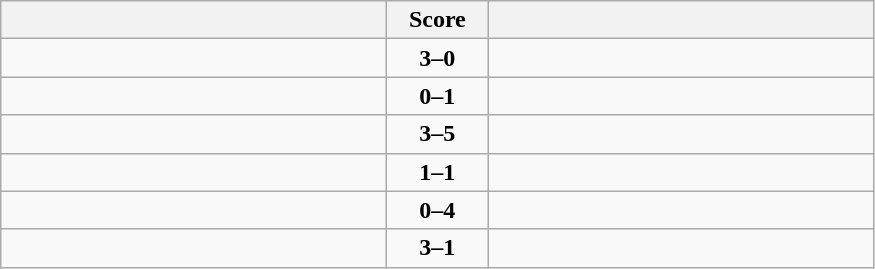<table class="wikitable" style="text-align: center; font-size:100% ">
<tr>
<th align="right" width="250"></th>
<th width="60">Score</th>
<th align="left" width="250"></th>
</tr>
<tr>
<td align=left></td>
<td align=center><strong>3–0</strong></td>
<td align=left></td>
</tr>
<tr>
<td align=left></td>
<td align=center><strong>0–1</strong></td>
<td align=left></td>
</tr>
<tr>
<td align=left></td>
<td align=center><strong>3–5</strong></td>
<td align=left></td>
</tr>
<tr>
<td align=left></td>
<td align=center><strong>1–1</strong></td>
<td align=left></td>
</tr>
<tr>
<td align=left></td>
<td align=center><strong>0–4</strong></td>
<td align=left></td>
</tr>
<tr>
<td align=left></td>
<td align=center><strong>3–1</strong></td>
<td align=left></td>
</tr>
</table>
